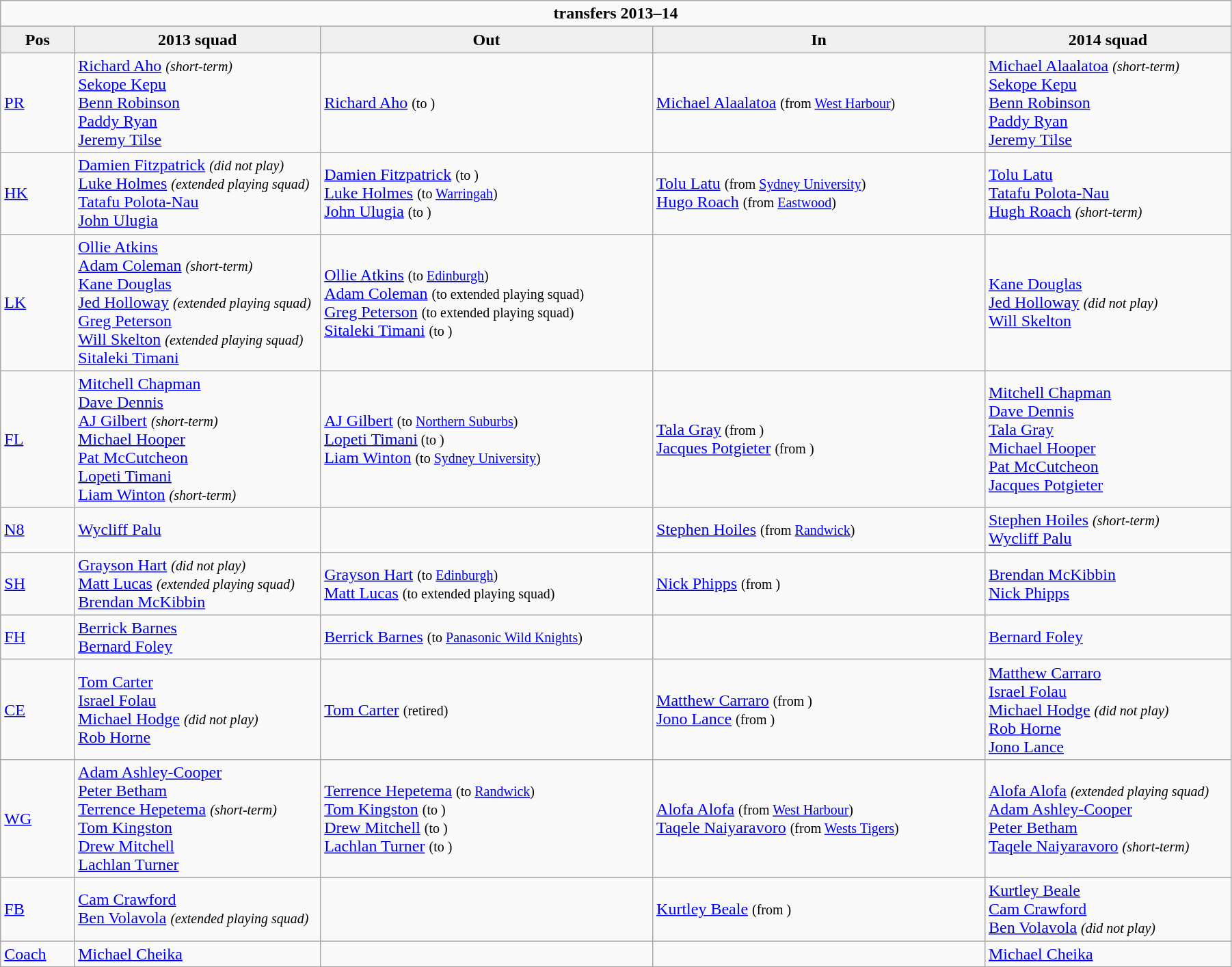<table class="wikitable" style="text-align: left; width:95%">
<tr>
<td colspan="100%" style="text-align:center;"><strong> transfers 2013–14</strong></td>
</tr>
<tr>
<th style="background:#efefef; width:6%;">Pos</th>
<th style="background:#efefef; width:20%;">2013 squad</th>
<th style="background:#efefef; width:27%;">Out</th>
<th style="background:#efefef; width:27%;">In</th>
<th style="background:#efefef; width:20%;">2014 squad</th>
</tr>
<tr>
<td><a href='#'>PR</a></td>
<td> <a href='#'>Richard Aho</a> <small><em>(short-term)</em></small><br><a href='#'>Sekope Kepu</a><br><a href='#'>Benn Robinson</a><br><a href='#'>Paddy Ryan</a><br><a href='#'>Jeremy Tilse</a></td>
<td>  <a href='#'>Richard Aho</a> <small>(to )</small></td>
<td>  <a href='#'>Michael Alaalatoa</a> <small>(from <a href='#'>West Harbour</a>)</small></td>
<td> <a href='#'>Michael Alaalatoa</a> <small><em>(short-term)</em></small><br><a href='#'>Sekope Kepu</a><br><a href='#'>Benn Robinson</a><br><a href='#'>Paddy Ryan</a><br><a href='#'>Jeremy Tilse</a></td>
</tr>
<tr>
<td><a href='#'>HK</a></td>
<td> <a href='#'>Damien Fitzpatrick</a> <small><em>(did not play)</em></small><br><a href='#'>Luke Holmes</a> <small><em>(extended playing squad)</em></small><br><a href='#'>Tatafu Polota-Nau</a><br><a href='#'>John Ulugia</a></td>
<td>  <a href='#'>Damien Fitzpatrick</a> <small>(to )</small><br> <a href='#'>Luke Holmes</a> <small>(to <a href='#'>Warringah</a>)</small><br> <a href='#'>John Ulugia</a> <small>(to )</small></td>
<td>  <a href='#'>Tolu Latu</a> <small>(from <a href='#'>Sydney University</a>)</small><br> <a href='#'>Hugo Roach</a> <small>(from <a href='#'>Eastwood</a>)</small></td>
<td> <a href='#'>Tolu Latu</a><br><a href='#'>Tatafu Polota-Nau</a><br><a href='#'>Hugh Roach</a> <small><em>(short-term)</em></small></td>
</tr>
<tr>
<td><a href='#'>LK</a></td>
<td> <a href='#'>Ollie Atkins</a><br><a href='#'>Adam Coleman</a> <small><em>(short-term)</em></small><br><a href='#'>Kane Douglas</a><br><a href='#'>Jed Holloway</a> <small><em>(extended playing squad)</em></small><br><a href='#'>Greg Peterson</a><br><a href='#'>Will Skelton</a> <small><em>(extended playing squad)</em></small><br><a href='#'>Sitaleki Timani</a></td>
<td>  <a href='#'>Ollie Atkins</a> <small>(to  <a href='#'>Edinburgh</a>)</small><br> <a href='#'>Adam Coleman</a> <small>(to  extended playing squad)</small><br> <a href='#'>Greg Peterson</a> <small>(to extended playing squad)</small><br> <a href='#'>Sitaleki Timani</a> <small>(to )</small></td>
<td></td>
<td> <a href='#'>Kane Douglas</a><br><a href='#'>Jed Holloway</a> <small><em>(did not play)</em></small><br><a href='#'>Will Skelton</a></td>
</tr>
<tr>
<td><a href='#'>FL</a></td>
<td> <a href='#'>Mitchell Chapman</a><br><a href='#'>Dave Dennis</a><br><a href='#'>AJ Gilbert</a> <small><em>(short-term)</em></small><br><a href='#'>Michael Hooper</a><br><a href='#'>Pat McCutcheon</a><br><a href='#'>Lopeti Timani</a><br><a href='#'>Liam Winton</a> <small><em>(short-term)</em></small></td>
<td>  <a href='#'>AJ Gilbert</a> <small>(to <a href='#'>Northern Suburbs</a>)</small><br> <a href='#'>Lopeti Timani</a><small> (to )</small><br> <a href='#'>Liam Winton</a> <small>(to <a href='#'>Sydney University</a>)</small></td>
<td>  <a href='#'>Tala Gray</a><small> (from )</small><br> <a href='#'>Jacques Potgieter</a> <small>(from  )</small></td>
<td> <a href='#'>Mitchell Chapman</a><br><a href='#'>Dave Dennis</a><br><a href='#'>Tala Gray</a><br><a href='#'>Michael Hooper</a><br><a href='#'>Pat McCutcheon</a><br><a href='#'>Jacques Potgieter</a></td>
</tr>
<tr>
<td><a href='#'>N8</a></td>
<td> <a href='#'>Wycliff Palu</a></td>
<td></td>
<td>  <a href='#'>Stephen Hoiles</a> <small>(from <a href='#'>Randwick</a>)</small></td>
<td> <a href='#'>Stephen Hoiles</a> <small><em>(short-term)</em></small><br><a href='#'>Wycliff Palu</a></td>
</tr>
<tr>
<td><a href='#'>SH</a></td>
<td> <a href='#'>Grayson Hart</a> <small><em>(did not play)</em></small><br><a href='#'>Matt Lucas</a> <small><em>(extended playing squad)</em></small><br><a href='#'>Brendan McKibbin</a></td>
<td>  <a href='#'>Grayson Hart</a> <small>(to  <a href='#'>Edinburgh</a>)</small><br> <a href='#'>Matt Lucas</a> <small>(to extended playing squad)</small></td>
<td>  <a href='#'>Nick Phipps</a> <small>(from )</small></td>
<td> <a href='#'>Brendan McKibbin</a><br><a href='#'>Nick Phipps</a></td>
</tr>
<tr>
<td><a href='#'>FH</a></td>
<td> <a href='#'>Berrick Barnes</a><br><a href='#'>Bernard Foley</a></td>
<td>  <a href='#'>Berrick Barnes</a> <small>(to  <a href='#'>Panasonic Wild Knights</a>)</small></td>
<td></td>
<td> <a href='#'>Bernard Foley</a></td>
</tr>
<tr>
<td><a href='#'>CE</a></td>
<td> <a href='#'>Tom Carter</a><br><a href='#'>Israel Folau</a><br><a href='#'>Michael Hodge</a> <small><em>(did not play)</em></small><br><a href='#'>Rob Horne</a></td>
<td>  <a href='#'>Tom Carter</a> <small>(retired)</small></td>
<td>  <a href='#'>Matthew Carraro</a> <small>(from )</small><br> <a href='#'>Jono Lance</a> <small>(from )</small></td>
<td> <a href='#'>Matthew Carraro</a><br><a href='#'>Israel Folau</a><br><a href='#'>Michael Hodge</a> <small><em>(did not play)</em></small><br><a href='#'>Rob Horne</a><br><a href='#'>Jono Lance</a></td>
</tr>
<tr>
<td><a href='#'>WG</a></td>
<td> <a href='#'>Adam Ashley-Cooper</a><br><a href='#'>Peter Betham</a><br><a href='#'>Terrence Hepetema</a> <small><em>(short-term)</em></small><br><a href='#'>Tom Kingston</a><br><a href='#'>Drew Mitchell</a><br><a href='#'>Lachlan Turner</a></td>
<td>  <a href='#'>Terrence Hepetema</a> <small>(to <a href='#'>Randwick</a>)</small><br> <a href='#'>Tom Kingston</a> <small>(to )</small><br> <a href='#'>Drew Mitchell</a> <small>(to )</small><br> <a href='#'>Lachlan Turner</a> <small>(to )</small></td>
<td>  <a href='#'>Alofa Alofa</a> <small>(from <a href='#'>West Harbour</a>)</small><br> <a href='#'>Taqele Naiyaravoro</a> <small>(from  <a href='#'>Wests Tigers</a>)</small></td>
<td> <a href='#'>Alofa Alofa</a> <small><em>(extended playing squad)</em></small><br><a href='#'>Adam Ashley-Cooper</a><br><a href='#'>Peter Betham</a><br><a href='#'>Taqele Naiyaravoro</a> <small><em>(short-term)</em></small></td>
</tr>
<tr>
<td><a href='#'>FB</a></td>
<td> <a href='#'>Cam Crawford</a><br><a href='#'>Ben Volavola</a> <small><em>(extended playing squad)</em></small></td>
<td></td>
<td>  <a href='#'>Kurtley Beale</a> <small>(from )</small></td>
<td> <a href='#'>Kurtley Beale</a><br><a href='#'>Cam Crawford</a><br><a href='#'>Ben Volavola</a> <small><em>(did not play)</em></small></td>
</tr>
<tr>
<td><a href='#'>Coach</a></td>
<td> <a href='#'>Michael Cheika</a></td>
<td></td>
<td></td>
<td> <a href='#'>Michael Cheika</a></td>
</tr>
</table>
